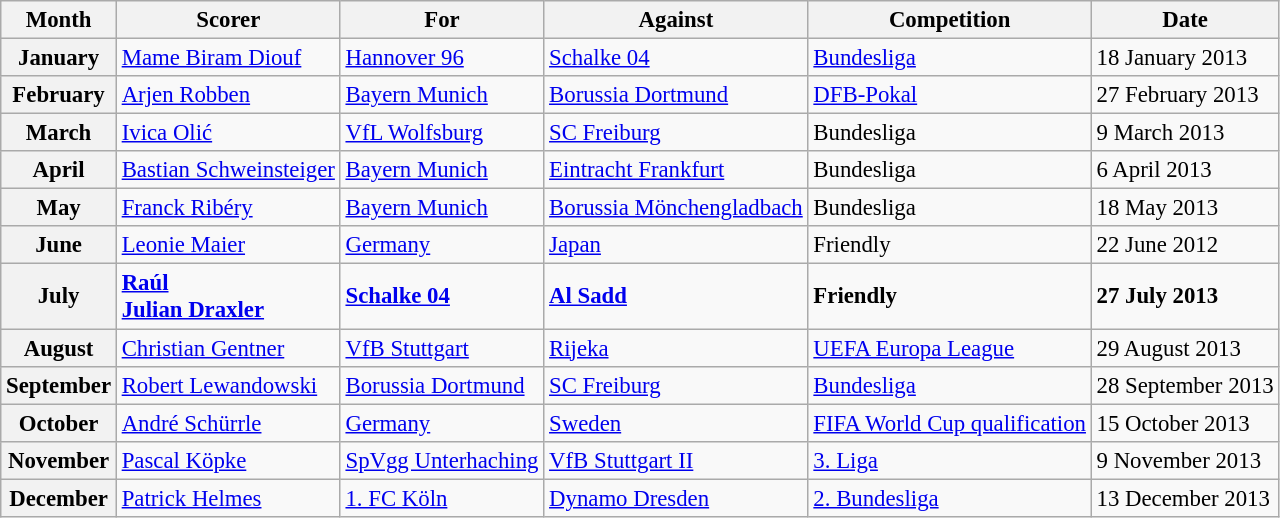<table class="wikitable" style="font-size: 95%;">
<tr>
<th>Month</th>
<th>Scorer</th>
<th>For</th>
<th>Against</th>
<th>Competition</th>
<th>Date</th>
</tr>
<tr>
<th>January</th>
<td><a href='#'>Mame Biram Diouf</a></td>
<td><a href='#'>Hannover 96</a></td>
<td><a href='#'>Schalke 04</a></td>
<td><a href='#'>Bundesliga</a></td>
<td>18 January 2013</td>
</tr>
<tr>
<th>February</th>
<td><a href='#'>Arjen Robben</a></td>
<td><a href='#'>Bayern Munich</a></td>
<td><a href='#'>Borussia Dortmund</a></td>
<td><a href='#'>DFB-Pokal</a></td>
<td>27 February 2013</td>
</tr>
<tr>
<th>March</th>
<td><a href='#'>Ivica Olić</a></td>
<td><a href='#'>VfL Wolfsburg</a></td>
<td><a href='#'>SC Freiburg</a></td>
<td>Bundesliga</td>
<td>9 March 2013</td>
</tr>
<tr>
<th>April</th>
<td><a href='#'>Bastian Schweinsteiger</a></td>
<td><a href='#'>Bayern Munich</a></td>
<td><a href='#'>Eintracht Frankfurt</a></td>
<td>Bundesliga</td>
<td>6 April 2013</td>
</tr>
<tr>
<th>May</th>
<td><a href='#'>Franck Ribéry</a></td>
<td><a href='#'>Bayern Munich</a></td>
<td><a href='#'>Borussia Mönchengladbach</a></td>
<td>Bundesliga</td>
<td>18 May 2013</td>
</tr>
<tr>
<th>June</th>
<td><a href='#'>Leonie Maier</a></td>
<td><a href='#'>Germany</a></td>
<td><a href='#'>Japan</a></td>
<td>Friendly</td>
<td>22 June 2012</td>
</tr>
<tr style="font-weight: bold;">
<th>July</th>
<td><a href='#'>Raúl</a><br><a href='#'>Julian Draxler</a></td>
<td><a href='#'>Schalke 04</a></td>
<td><a href='#'>Al Sadd</a></td>
<td>Friendly</td>
<td>27 July 2013</td>
</tr>
<tr>
<th>August</th>
<td><a href='#'>Christian Gentner</a></td>
<td><a href='#'>VfB Stuttgart</a></td>
<td><a href='#'>Rijeka</a></td>
<td><a href='#'>UEFA Europa League</a></td>
<td>29 August 2013</td>
</tr>
<tr>
<th>September</th>
<td><a href='#'>Robert Lewandowski</a></td>
<td><a href='#'>Borussia Dortmund</a></td>
<td><a href='#'>SC Freiburg</a></td>
<td><a href='#'>Bundesliga</a></td>
<td>28 September 2013</td>
</tr>
<tr>
<th>October</th>
<td><a href='#'>André Schürrle</a></td>
<td><a href='#'>Germany</a></td>
<td><a href='#'>Sweden</a></td>
<td><a href='#'>FIFA World Cup qualification</a></td>
<td>15 October 2013</td>
</tr>
<tr>
<th>November</th>
<td><a href='#'>Pascal Köpke</a></td>
<td><a href='#'>SpVgg Unterhaching</a></td>
<td><a href='#'>VfB Stuttgart II</a></td>
<td><a href='#'>3. Liga</a></td>
<td>9 November 2013</td>
</tr>
<tr>
<th>December</th>
<td><a href='#'>Patrick Helmes</a></td>
<td><a href='#'>1. FC Köln</a></td>
<td><a href='#'>Dynamo Dresden</a></td>
<td><a href='#'>2. Bundesliga</a></td>
<td>13 December 2013</td>
</tr>
</table>
